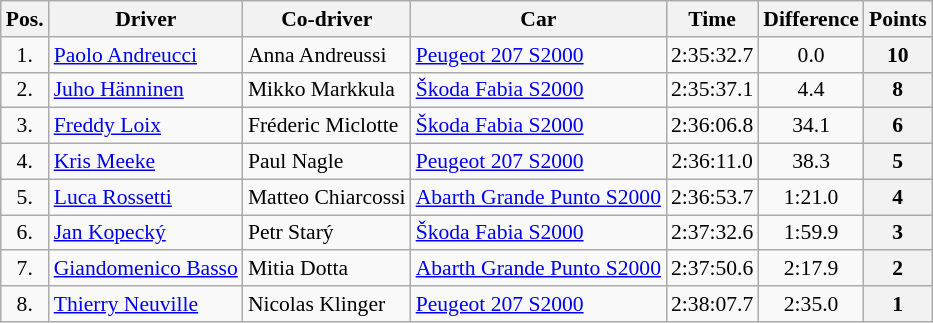<table class="wikitable" style="text-align: center; font-size: 90%; max-width: 950px;">
<tr>
<th>Pos.</th>
<th>Driver</th>
<th>Co-driver</th>
<th>Car</th>
<th>Time</th>
<th>Difference</th>
<th>Points</th>
</tr>
<tr>
<td>1.</td>
<td align="left"> <a href='#'>Paolo Andreucci</a></td>
<td align="left"> Anna Andreussi</td>
<td align="left"><a href='#'>Peugeot 207 S2000</a></td>
<td>2:35:32.7</td>
<td>0.0</td>
<th>10</th>
</tr>
<tr>
<td>2.</td>
<td align="left"> <a href='#'>Juho Hänninen</a></td>
<td align="left"> Mikko Markkula</td>
<td align="left"><a href='#'>Škoda Fabia S2000</a></td>
<td>2:35:37.1</td>
<td>4.4</td>
<th>8</th>
</tr>
<tr>
<td>3.</td>
<td align="left"> <a href='#'>Freddy Loix</a></td>
<td align="left"> Fréderic Miclotte</td>
<td align="left"><a href='#'>Škoda Fabia S2000</a></td>
<td>2:36:06.8</td>
<td>34.1</td>
<th>6</th>
</tr>
<tr>
<td>4.</td>
<td align="left"> <a href='#'>Kris Meeke</a></td>
<td align="left"> Paul Nagle</td>
<td align="left"><a href='#'>Peugeot 207 S2000</a></td>
<td>2:36:11.0</td>
<td>38.3</td>
<th>5</th>
</tr>
<tr>
<td>5.</td>
<td align="left"> <a href='#'>Luca Rossetti</a></td>
<td align="left"> Matteo Chiarcossi</td>
<td align="left"><a href='#'>Abarth Grande Punto S2000</a></td>
<td>2:36:53.7</td>
<td>1:21.0</td>
<th>4</th>
</tr>
<tr>
<td>6.</td>
<td align="left"> <a href='#'>Jan Kopecký</a></td>
<td align="left"> Petr Starý</td>
<td align="left"><a href='#'>Škoda Fabia S2000</a></td>
<td>2:37:32.6</td>
<td>1:59.9</td>
<th>3</th>
</tr>
<tr>
<td>7.</td>
<td align="left"> <a href='#'>Giandomenico Basso</a></td>
<td align="left"> Mitia Dotta</td>
<td align="left"><a href='#'>Abarth Grande Punto S2000</a></td>
<td>2:37:50.6</td>
<td>2:17.9</td>
<th>2</th>
</tr>
<tr>
<td>8.</td>
<td align="left"> <a href='#'>Thierry Neuville</a></td>
<td align="left"> Nicolas Klinger</td>
<td align="left"><a href='#'>Peugeot 207 S2000</a></td>
<td>2:38:07.7</td>
<td>2:35.0</td>
<th>1</th>
</tr>
</table>
